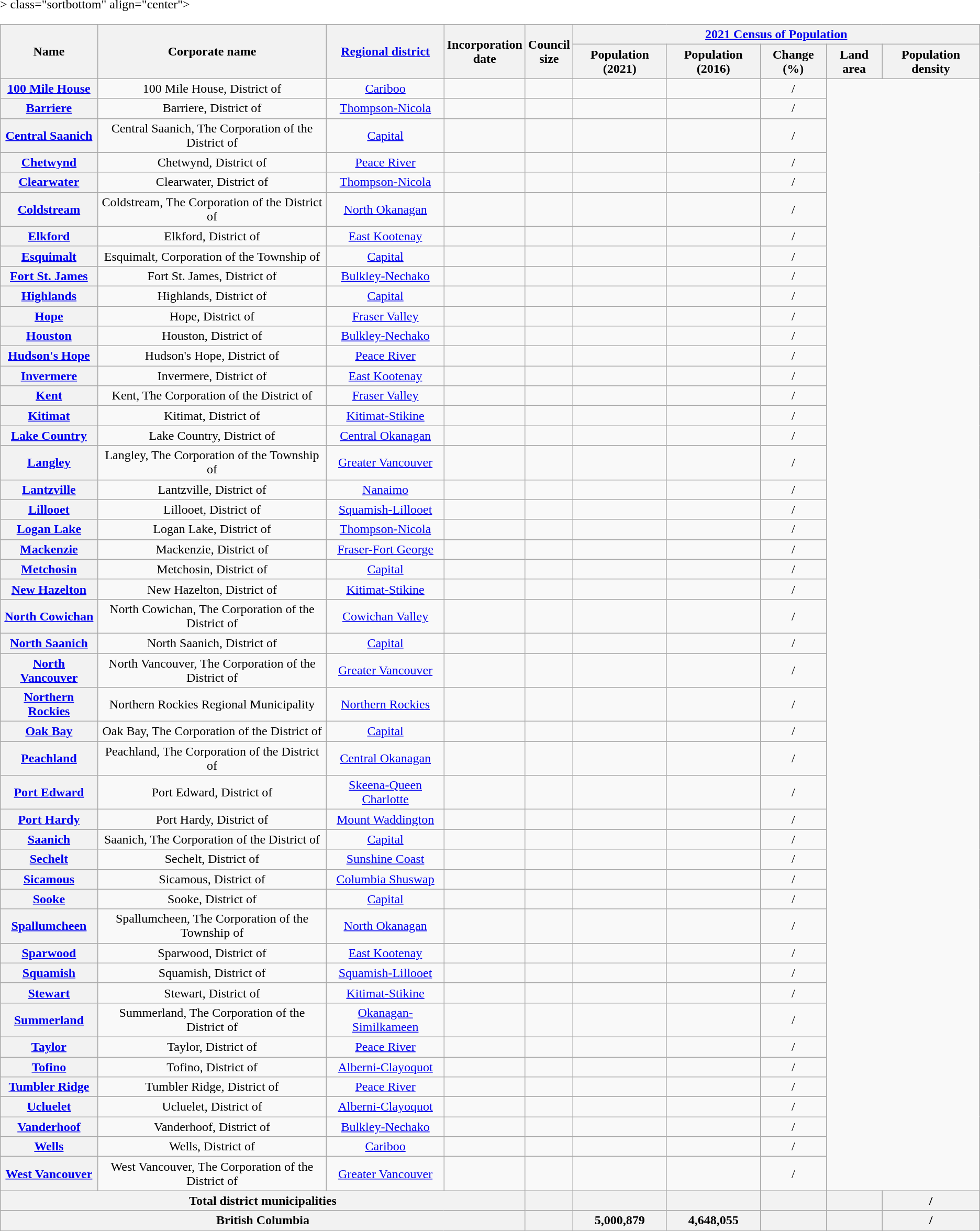<table class="wikitable sortable" style="text-align: center">
<tr>
<th scope="col" rowspan=2>Name</th>
<th scope="col" rowspan=2>Corporate name</th>
<th scope="col" rowspan=2><a href='#'>Regional district</a></th>
<th scope="col" rowspan=2>Incorporation<br>date</th>
<th scope="col" rowspan=2>Council<br>size</th>
<th scope="colgroup" colspan=5><a href='#'>2021 Census of Population</a></th>
</tr>
<tr>
<th scope="col">Population (2021)</th>
<th scope="col">Population (2016)</th>
<th scope="col">Change (%)</th>
<th scope="col">Land area</th>
<th scope="col">Population density</th>
</tr>
<tr <onlyinclude>>
<th scope="row"><a href='#'>100 Mile House</a></th>
<td>100 Mile House, District of</td>
<td><a href='#'>Cariboo</a></td>
<td></td>
<td></td>
<td></td>
<td> </td>
<td>/</td>
</tr>
<tr>
<th scope="row"><a href='#'>Barriere</a></th>
<td>Barriere, District of</td>
<td><a href='#'>Thompson-Nicola</a></td>
<td></td>
<td></td>
<td></td>
<td> </td>
<td>/</td>
</tr>
<tr>
<th scope="row"><a href='#'>Central Saanich</a></th>
<td>Central Saanich, The Corporation of the District of</td>
<td><a href='#'>Capital</a></td>
<td></td>
<td></td>
<td></td>
<td> </td>
<td>/</td>
</tr>
<tr>
<th scope="row"><a href='#'>Chetwynd</a></th>
<td>Chetwynd, District of</td>
<td><a href='#'>Peace River</a></td>
<td></td>
<td></td>
<td></td>
<td> </td>
<td>/</td>
</tr>
<tr>
<th scope="row"><a href='#'>Clearwater</a></th>
<td>Clearwater, District of</td>
<td><a href='#'>Thompson-Nicola</a></td>
<td></td>
<td></td>
<td></td>
<td> </td>
<td>/</td>
</tr>
<tr>
<th scope="row"><a href='#'>Coldstream</a></th>
<td>Coldstream, The Corporation of the District of</td>
<td><a href='#'>North Okanagan</a></td>
<td></td>
<td></td>
<td></td>
<td> </td>
<td>/</td>
</tr>
<tr>
<th scope="row"><a href='#'>Elkford</a></th>
<td>Elkford, District of</td>
<td><a href='#'>East Kootenay</a></td>
<td></td>
<td></td>
<td></td>
<td> </td>
<td>/</td>
</tr>
<tr>
<th scope="row"><a href='#'>Esquimalt</a></th>
<td>Esquimalt, Corporation of the Township of</td>
<td><a href='#'>Capital</a></td>
<td></td>
<td></td>
<td></td>
<td> </td>
<td>/</td>
</tr>
<tr>
<th scope="row"><a href='#'>Fort St. James</a></th>
<td>Fort St. James, District of</td>
<td><a href='#'>Bulkley-Nechako</a></td>
<td></td>
<td></td>
<td></td>
<td> </td>
<td>/</td>
</tr>
<tr>
<th scope="row"><a href='#'>Highlands</a></th>
<td>Highlands, District of</td>
<td><a href='#'>Capital</a></td>
<td></td>
<td></td>
<td></td>
<td> </td>
<td>/</td>
</tr>
<tr>
<th scope="row"><a href='#'>Hope</a></th>
<td>Hope, District of</td>
<td><a href='#'>Fraser Valley</a></td>
<td></td>
<td></td>
<td></td>
<td> </td>
<td>/</td>
</tr>
<tr>
<th scope="row"><a href='#'>Houston</a></th>
<td>Houston, District of</td>
<td><a href='#'>Bulkley-Nechako</a></td>
<td></td>
<td></td>
<td></td>
<td> </td>
<td>/</td>
</tr>
<tr>
<th scope="row"><a href='#'>Hudson's Hope</a></th>
<td>Hudson's Hope, District of</td>
<td><a href='#'>Peace River</a></td>
<td></td>
<td></td>
<td></td>
<td> </td>
<td>/</td>
</tr>
<tr>
<th scope="row"><a href='#'>Invermere</a></th>
<td>Invermere, District of</td>
<td><a href='#'>East Kootenay</a></td>
<td></td>
<td></td>
<td></td>
<td> </td>
<td>/</td>
</tr>
<tr>
<th scope="row"><a href='#'>Kent</a></th>
<td>Kent, The Corporation of the District of</td>
<td><a href='#'>Fraser Valley</a></td>
<td></td>
<td></td>
<td></td>
<td> </td>
<td>/</td>
</tr>
<tr>
<th scope="row"><a href='#'>Kitimat</a></th>
<td>Kitimat, District of</td>
<td><a href='#'>Kitimat-Stikine</a></td>
<td></td>
<td></td>
<td></td>
<td> </td>
<td>/</td>
</tr>
<tr>
<th scope="row"><a href='#'>Lake Country</a></th>
<td>Lake Country, District of</td>
<td><a href='#'>Central Okanagan</a></td>
<td></td>
<td></td>
<td></td>
<td> </td>
<td>/</td>
</tr>
<tr>
<th scope="row"><a href='#'>Langley</a></th>
<td>Langley, The Corporation of the Township of</td>
<td><a href='#'>Greater Vancouver</a></td>
<td></td>
<td></td>
<td></td>
<td> </td>
<td>/</td>
</tr>
<tr>
<th scope="row"><a href='#'>Lantzville</a></th>
<td>Lantzville, District of</td>
<td><a href='#'>Nanaimo</a></td>
<td></td>
<td></td>
<td></td>
<td> </td>
<td>/</td>
</tr>
<tr>
<th scope="row"><a href='#'>Lillooet</a></th>
<td>Lillooet, District of</td>
<td><a href='#'>Squamish-Lillooet</a></td>
<td></td>
<td></td>
<td></td>
<td> </td>
<td>/</td>
</tr>
<tr>
<th scope="row"><a href='#'>Logan Lake</a></th>
<td>Logan Lake, District of</td>
<td><a href='#'>Thompson-Nicola</a></td>
<td></td>
<td></td>
<td></td>
<td> </td>
<td>/</td>
</tr>
<tr>
<th scope="row"><a href='#'>Mackenzie</a></th>
<td>Mackenzie, District of</td>
<td><a href='#'>Fraser-Fort George</a></td>
<td></td>
<td></td>
<td></td>
<td> </td>
<td>/</td>
</tr>
<tr>
<th scope="row"><a href='#'>Metchosin</a></th>
<td>Metchosin, District of</td>
<td><a href='#'>Capital</a></td>
<td></td>
<td></td>
<td></td>
<td> </td>
<td>/</td>
</tr>
<tr>
<th scope="row"><a href='#'>New Hazelton</a></th>
<td>New Hazelton, District of</td>
<td><a href='#'>Kitimat-Stikine</a></td>
<td></td>
<td></td>
<td></td>
<td> </td>
<td>/</td>
</tr>
<tr>
<th scope="row"><a href='#'>North Cowichan</a></th>
<td>North Cowichan, The Corporation of the District of</td>
<td><a href='#'>Cowichan Valley</a></td>
<td></td>
<td></td>
<td></td>
<td> </td>
<td>/</td>
</tr>
<tr>
<th scope="row"><a href='#'>North Saanich</a></th>
<td>North Saanich, District of</td>
<td><a href='#'>Capital</a></td>
<td></td>
<td></td>
<td></td>
<td> </td>
<td>/</td>
</tr>
<tr>
<th scope="row"><a href='#'>North Vancouver</a></th>
<td>North Vancouver, The Corporation of the District of</td>
<td><a href='#'>Greater Vancouver</a></td>
<td></td>
<td></td>
<td></td>
<td> </td>
<td>/</td>
</tr>
<tr>
<th scope="row"><a href='#'>Northern Rockies</a></th>
<td>Northern Rockies Regional Municipality</td>
<td><a href='#'>Northern Rockies</a></td>
<td></td>
<td></td>
<td></td>
<td> </td>
<td>/</td>
</tr>
<tr>
<th scope="row"><a href='#'>Oak Bay</a></th>
<td>Oak Bay, The Corporation of the District of</td>
<td><a href='#'>Capital</a></td>
<td></td>
<td></td>
<td></td>
<td> </td>
<td>/</td>
</tr>
<tr>
<th scope="row"><a href='#'>Peachland</a></th>
<td>Peachland, The Corporation of the District of</td>
<td><a href='#'>Central Okanagan</a></td>
<td></td>
<td></td>
<td></td>
<td> </td>
<td>/</td>
</tr>
<tr>
<th scope="row"><a href='#'>Port Edward</a></th>
<td>Port Edward, District of</td>
<td><a href='#'>Skeena-Queen Charlotte</a></td>
<td></td>
<td></td>
<td></td>
<td> </td>
<td>/</td>
</tr>
<tr>
<th scope="row"><a href='#'>Port Hardy</a></th>
<td>Port Hardy, District of</td>
<td><a href='#'>Mount Waddington</a></td>
<td></td>
<td></td>
<td></td>
<td> </td>
<td>/</td>
</tr>
<tr>
<th scope="row"><a href='#'>Saanich</a></th>
<td>Saanich, The Corporation of the District of</td>
<td><a href='#'>Capital</a></td>
<td></td>
<td></td>
<td></td>
<td> </td>
<td>/</td>
</tr>
<tr>
<th scope="row"><a href='#'>Sechelt</a></th>
<td>Sechelt, District of</td>
<td><a href='#'>Sunshine Coast</a></td>
<td></td>
<td></td>
<td></td>
<td> </td>
<td>/</td>
</tr>
<tr>
<th scope="row"><a href='#'>Sicamous</a></th>
<td>Sicamous, District of</td>
<td><a href='#'>Columbia Shuswap</a></td>
<td></td>
<td></td>
<td></td>
<td> </td>
<td>/</td>
</tr>
<tr>
<th scope="row"><a href='#'>Sooke</a></th>
<td>Sooke, District of</td>
<td><a href='#'>Capital</a></td>
<td></td>
<td></td>
<td></td>
<td> </td>
<td>/</td>
</tr>
<tr>
<th scope="row"><a href='#'>Spallumcheen</a></th>
<td>Spallumcheen, The Corporation of the Township of</td>
<td><a href='#'>North Okanagan</a></td>
<td></td>
<td></td>
<td></td>
<td> </td>
<td>/</td>
</tr>
<tr>
<th scope="row"><a href='#'>Sparwood</a></th>
<td>Sparwood, District of</td>
<td><a href='#'>East Kootenay</a></td>
<td></td>
<td></td>
<td></td>
<td> </td>
<td>/</td>
</tr>
<tr>
<th scope="row"><a href='#'>Squamish</a></th>
<td>Squamish, District of</td>
<td><a href='#'>Squamish-Lillooet</a></td>
<td></td>
<td></td>
<td></td>
<td> </td>
<td>/</td>
</tr>
<tr>
<th scope="row"><a href='#'>Stewart</a></th>
<td>Stewart, District of</td>
<td><a href='#'>Kitimat-Stikine</a></td>
<td></td>
<td></td>
<td></td>
<td> </td>
<td>/</td>
</tr>
<tr>
<th scope="row"><a href='#'>Summerland</a></th>
<td>Summerland, The Corporation of the District of</td>
<td><a href='#'>Okanagan-Similkameen</a></td>
<td></td>
<td></td>
<td></td>
<td> </td>
<td>/</td>
</tr>
<tr>
<th scope="row"><a href='#'>Taylor</a></th>
<td>Taylor, District of</td>
<td><a href='#'>Peace River</a></td>
<td></td>
<td></td>
<td></td>
<td> </td>
<td>/</td>
</tr>
<tr>
<th scope="row"><a href='#'>Tofino</a></th>
<td>Tofino, District of</td>
<td><a href='#'>Alberni-Clayoquot</a></td>
<td></td>
<td></td>
<td></td>
<td> </td>
<td>/</td>
</tr>
<tr>
<th scope="row"><a href='#'>Tumbler Ridge</a></th>
<td>Tumbler Ridge, District of</td>
<td><a href='#'>Peace River</a></td>
<td></td>
<td></td>
<td></td>
<td> </td>
<td>/</td>
</tr>
<tr>
<th scope="row"><a href='#'>Ucluelet</a></th>
<td>Ucluelet, District of</td>
<td><a href='#'>Alberni-Clayoquot</a></td>
<td></td>
<td></td>
<td></td>
<td> </td>
<td>/</td>
</tr>
<tr>
<th scope="row"><a href='#'>Vanderhoof</a></th>
<td>Vanderhoof, District of</td>
<td><a href='#'>Bulkley-Nechako</a></td>
<td></td>
<td></td>
<td></td>
<td> </td>
<td>/</td>
</tr>
<tr>
<th scope="row"><a href='#'>Wells</a></th>
<td>Wells, District of</td>
<td><a href='#'>Cariboo</a></td>
<td></td>
<td></td>
<td></td>
<td> </td>
<td>/</td>
</tr>
<tr>
<th scope="row"><a href='#'>West Vancouver</a></th>
<td>West Vancouver, The Corporation of the District of</td>
<td><a href='#'>Greater Vancouver</a></td>
<td></td>
<td></td>
<td></td>
<td> </td>
<td>/</td>
</tr>
<tr </onlyinclude> class="sortbottom" align="center">
<th scope="row" colspan="4">Total district municipalities</th>
<th scope="col"></th>
<th scope="col"></th>
<th scope="col"></th>
<th scope="col"></th>
<th scope="col"> </th>
<th scope="col">/</th>
</tr>
<tr>
<th scope="row" colspan="4">British Columbia</th>
<th scope="col"></th>
<th scope="row">5,000,879</th>
<th scope="row">4,648,055</th>
<th scope="row"></th>
<th scope="row"> </th>
<th scope="row">/</th>
</tr>
</table>
